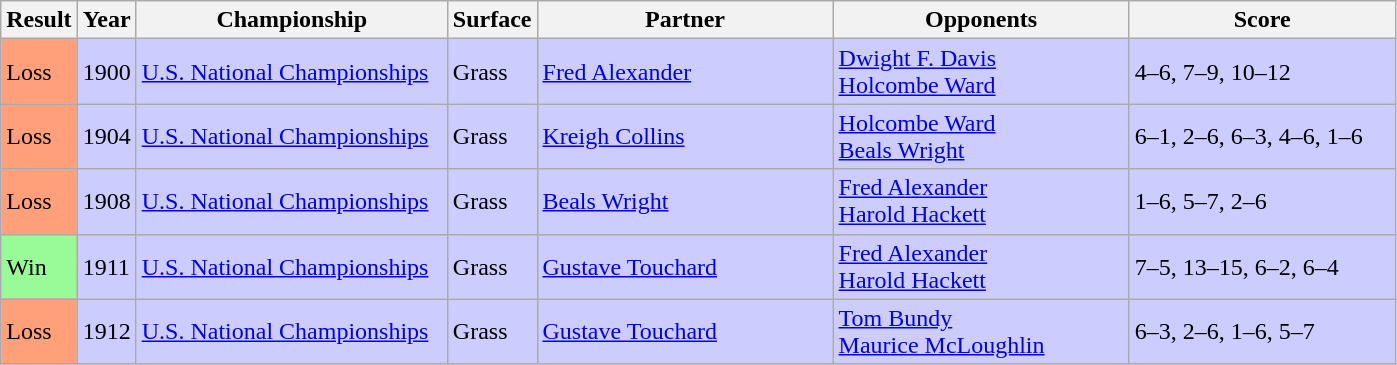<table class="sortable wikitable">
<tr>
<th style="width:40px">Result</th>
<th style="width:30px">Year</th>
<th style="width:200px">Championship</th>
<th style="width:50px">Surface</th>
<th style="width:190px">Partner</th>
<th style="width:190px">Opponents</th>
<th style="width:170px" class="unsortable">Score</th>
</tr>
<tr style="background:#ccf;">
<td style="background:#ffa07a;">Loss</td>
<td>1900</td>
<td><a href='#'>U.S. National Championships</a></td>
<td>Grass</td>
<td> <a href='#'>Fred Alexander</a></td>
<td> <a href='#'>Dwight F. Davis</a> <br>  <a href='#'>Holcombe Ward</a></td>
<td>4–6, 7–9, 10–12</td>
</tr>
<tr style="background:#ccf;">
<td style="background:#ffa07a;">Loss</td>
<td>1904</td>
<td><a href='#'>U.S. National Championships</a></td>
<td>Grass</td>
<td> <a href='#'>Kreigh Collins</a></td>
<td> <a href='#'>Holcombe Ward</a> <br>  <a href='#'>Beals Wright</a></td>
<td>6–1, 2–6, 6–3, 4–6, 1–6</td>
</tr>
<tr style="background:#ccf;">
<td style="background:#ffa07a;">Loss</td>
<td>1908</td>
<td><a href='#'>U.S. National Championships</a></td>
<td>Grass</td>
<td> <a href='#'>Beals Wright</a></td>
<td> <a href='#'>Fred Alexander</a> <br>  <a href='#'>Harold Hackett</a></td>
<td>1–6, 5–7, 2–6</td>
</tr>
<tr style="background:#ccf;">
<td style="background:#98fb98;">Win</td>
<td>1911</td>
<td><a href='#'>U.S. National Championships</a></td>
<td>Grass</td>
<td> <a href='#'>Gustave Touchard</a></td>
<td> <a href='#'>Fred Alexander</a> <br>  <a href='#'>Harold Hackett</a></td>
<td>7–5, 13–15, 6–2, 6–4</td>
</tr>
<tr style="background:#ccf;">
<td style="background:#ffa07a;">Loss</td>
<td>1912</td>
<td><a href='#'>U.S. National Championships</a></td>
<td>Grass</td>
<td> <a href='#'>Gustave Touchard</a></td>
<td> <a href='#'>Tom Bundy</a> <br>  <a href='#'>Maurice McLoughlin</a></td>
<td>6–3, 2–6, 1–6, 5–7</td>
</tr>
</table>
